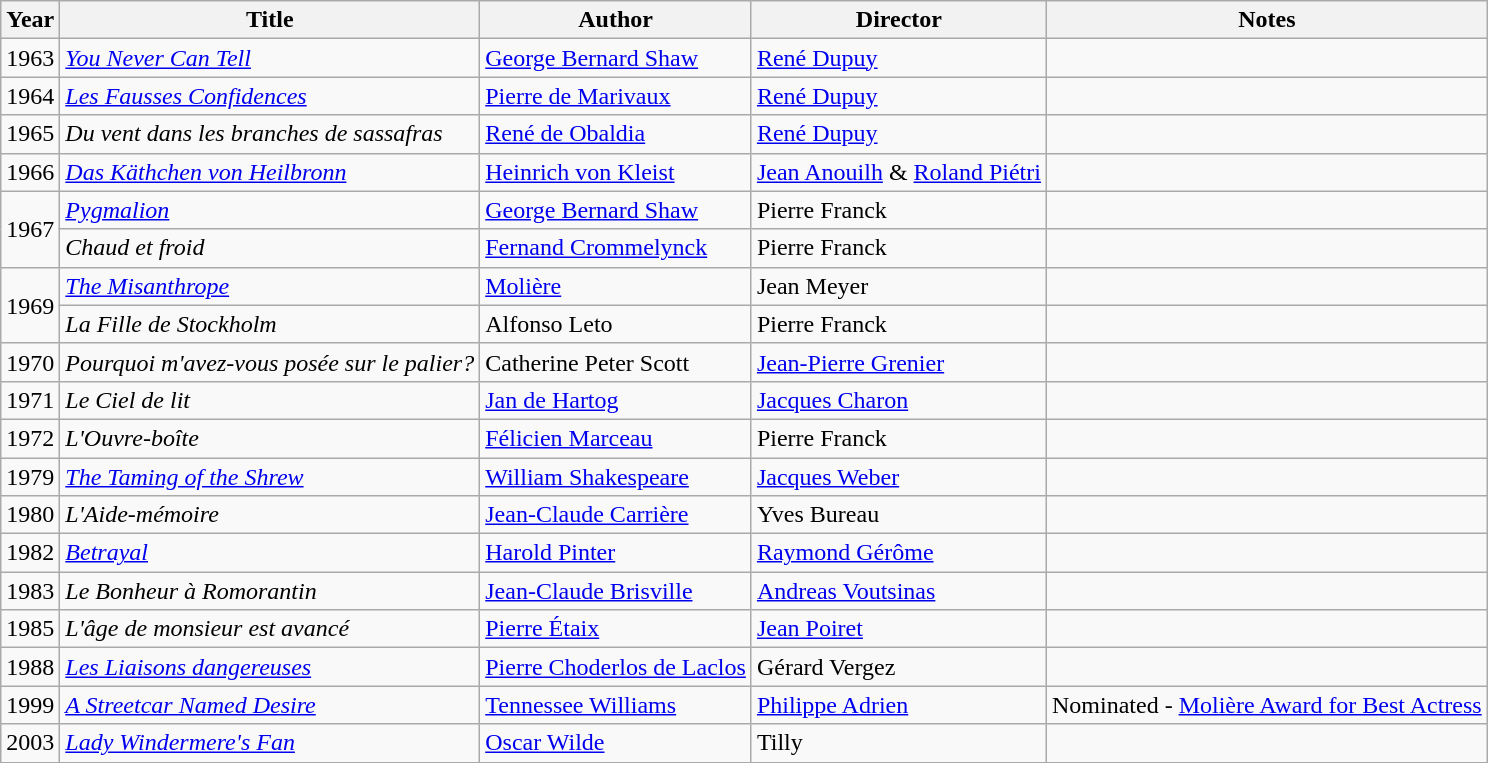<table class="wikitable">
<tr>
<th>Year</th>
<th>Title</th>
<th>Author</th>
<th>Director</th>
<th>Notes</th>
</tr>
<tr>
<td>1963</td>
<td><em><a href='#'>You Never Can Tell</a></em></td>
<td><a href='#'>George Bernard Shaw</a></td>
<td><a href='#'>René Dupuy</a></td>
<td></td>
</tr>
<tr>
<td>1964</td>
<td><em><a href='#'>Les Fausses Confidences</a></em></td>
<td><a href='#'>Pierre de Marivaux</a></td>
<td><a href='#'>René Dupuy</a></td>
<td></td>
</tr>
<tr>
<td>1965</td>
<td><em>Du vent dans les branches de sassafras</em></td>
<td><a href='#'>René de Obaldia</a></td>
<td><a href='#'>René Dupuy</a></td>
<td></td>
</tr>
<tr>
<td>1966</td>
<td><em><a href='#'>Das Käthchen von Heilbronn</a></em></td>
<td><a href='#'>Heinrich von Kleist</a></td>
<td><a href='#'>Jean Anouilh</a> & <a href='#'>Roland Piétri</a></td>
<td></td>
</tr>
<tr>
<td rowspan=2>1967</td>
<td><em><a href='#'>Pygmalion</a></em></td>
<td><a href='#'>George Bernard Shaw</a></td>
<td>Pierre Franck</td>
<td></td>
</tr>
<tr>
<td><em>Chaud et froid</em></td>
<td><a href='#'>Fernand Crommelynck</a></td>
<td>Pierre Franck</td>
<td></td>
</tr>
<tr>
<td rowspan=2>1969</td>
<td><em><a href='#'>The Misanthrope</a></em></td>
<td><a href='#'>Molière</a></td>
<td>Jean Meyer</td>
<td></td>
</tr>
<tr>
<td><em>La Fille de Stockholm</em></td>
<td>Alfonso Leto</td>
<td>Pierre Franck</td>
<td></td>
</tr>
<tr>
<td>1970</td>
<td><em>Pourquoi m'avez-vous posée sur le palier?</em></td>
<td>Catherine Peter Scott</td>
<td><a href='#'>Jean-Pierre Grenier</a></td>
<td></td>
</tr>
<tr>
<td>1971</td>
<td><em>Le Ciel de lit</em></td>
<td><a href='#'>Jan de Hartog</a></td>
<td><a href='#'>Jacques Charon</a></td>
<td></td>
</tr>
<tr>
<td>1972</td>
<td><em>L'Ouvre-boîte</em></td>
<td><a href='#'>Félicien Marceau</a></td>
<td>Pierre Franck</td>
<td></td>
</tr>
<tr>
<td>1979</td>
<td><em><a href='#'>The Taming of the Shrew</a></em></td>
<td><a href='#'>William Shakespeare</a></td>
<td><a href='#'>Jacques Weber</a></td>
<td></td>
</tr>
<tr>
<td>1980</td>
<td><em>L'Aide-mémoire</em></td>
<td><a href='#'>Jean-Claude Carrière</a></td>
<td>Yves Bureau</td>
<td></td>
</tr>
<tr>
<td>1982</td>
<td><em><a href='#'>Betrayal</a></em></td>
<td><a href='#'>Harold Pinter</a></td>
<td><a href='#'>Raymond Gérôme</a></td>
<td></td>
</tr>
<tr>
<td>1983</td>
<td><em>Le Bonheur à Romorantin</em></td>
<td><a href='#'>Jean-Claude Brisville</a></td>
<td><a href='#'>Andreas Voutsinas</a></td>
<td></td>
</tr>
<tr>
<td>1985</td>
<td><em>L'âge de monsieur est avancé</em></td>
<td><a href='#'>Pierre Étaix</a></td>
<td><a href='#'>Jean Poiret</a></td>
<td></td>
</tr>
<tr>
<td>1988</td>
<td><em><a href='#'>Les Liaisons dangereuses</a></em></td>
<td><a href='#'>Pierre Choderlos de Laclos</a></td>
<td>Gérard Vergez</td>
<td></td>
</tr>
<tr>
<td>1999</td>
<td><em><a href='#'>A Streetcar Named Desire</a></em></td>
<td><a href='#'>Tennessee Williams</a></td>
<td><a href='#'>Philippe Adrien</a></td>
<td>Nominated - <a href='#'>Molière Award for Best Actress</a></td>
</tr>
<tr>
<td>2003</td>
<td><em><a href='#'>Lady Windermere's Fan</a></em></td>
<td><a href='#'>Oscar Wilde</a></td>
<td>Tilly</td>
<td></td>
</tr>
<tr>
</tr>
</table>
